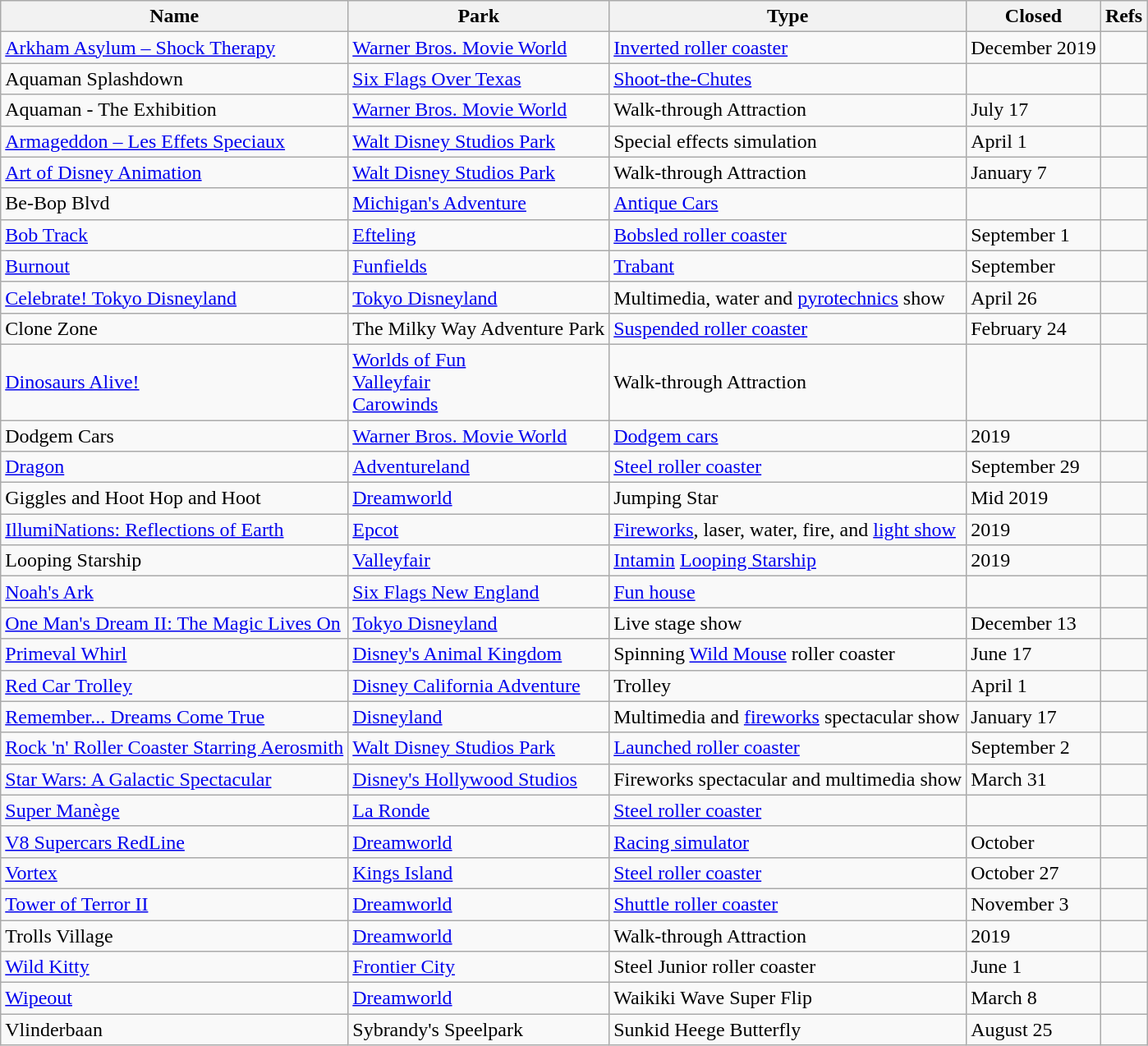<table class="wikitable sortable">
<tr>
<th>Name</th>
<th>Park</th>
<th>Type</th>
<th>Closed</th>
<th>Refs</th>
</tr>
<tr>
<td><a href='#'>Arkham Asylum – Shock Therapy</a></td>
<td><a href='#'>Warner Bros. Movie World</a></td>
<td><a href='#'>Inverted roller coaster</a></td>
<td>December 2019</td>
<td></td>
</tr>
<tr>
<td>Aquaman Splashdown</td>
<td><a href='#'>Six Flags Over Texas</a></td>
<td><a href='#'>Shoot-the-Chutes</a></td>
<td></td>
<td></td>
</tr>
<tr>
<td>Aquaman - The Exhibition</td>
<td><a href='#'>Warner Bros. Movie World</a></td>
<td>Walk-through Attraction</td>
<td>July 17</td>
<td></td>
</tr>
<tr>
<td><a href='#'>Armageddon – Les Effets Speciaux</a></td>
<td><a href='#'>Walt Disney Studios Park</a></td>
<td>Special effects simulation</td>
<td>April 1</td>
<td></td>
</tr>
<tr>
<td><a href='#'>Art of Disney Animation</a></td>
<td><a href='#'>Walt Disney Studios Park</a></td>
<td>Walk-through Attraction</td>
<td>January 7</td>
<td></td>
</tr>
<tr>
<td>Be-Bop Blvd</td>
<td><a href='#'>Michigan's Adventure</a></td>
<td><a href='#'>Antique Cars</a></td>
<td></td>
<td></td>
</tr>
<tr>
<td><a href='#'>Bob Track</a></td>
<td><a href='#'>Efteling</a></td>
<td><a href='#'>Bobsled roller coaster</a></td>
<td>September 1</td>
<td></td>
</tr>
<tr>
<td><a href='#'>Burnout</a></td>
<td><a href='#'>Funfields</a></td>
<td><a href='#'>Trabant</a></td>
<td>September</td>
<td></td>
</tr>
<tr>
<td><a href='#'>Celebrate! Tokyo Disneyland</a></td>
<td><a href='#'>Tokyo Disneyland</a></td>
<td>Multimedia, water and <a href='#'>pyrotechnics</a> show</td>
<td>April 26</td>
<td></td>
</tr>
<tr>
<td>Clone Zone</td>
<td>The Milky Way Adventure Park</td>
<td><a href='#'>Suspended roller coaster</a></td>
<td>February 24</td>
<td></td>
</tr>
<tr>
<td><a href='#'>Dinosaurs Alive!</a></td>
<td><a href='#'>Worlds of Fun</a> <br> <a href='#'>Valleyfair</a> <br> <a href='#'>Carowinds</a></td>
<td>Walk-through Attraction</td>
<td> <br>  <br> </td>
<td> <br></td>
</tr>
<tr>
<td>Dodgem Cars</td>
<td><a href='#'>Warner Bros. Movie World</a></td>
<td><a href='#'>Dodgem cars</a></td>
<td>2019</td>
<td></td>
</tr>
<tr>
<td><a href='#'>Dragon</a></td>
<td><a href='#'>Adventureland</a></td>
<td><a href='#'>Steel roller coaster</a></td>
<td>September 29</td>
<td></td>
</tr>
<tr>
<td>Giggles and Hoot Hop and Hoot</td>
<td><a href='#'>Dreamworld</a></td>
<td>Jumping Star</td>
<td>Mid 2019</td>
<td></td>
</tr>
<tr>
<td><a href='#'>IllumiNations: Reflections of Earth</a></td>
<td><a href='#'>Epcot</a></td>
<td><a href='#'>Fireworks</a>, laser, water, fire, and <a href='#'>light show</a></td>
<td>2019</td>
<td></td>
</tr>
<tr>
<td>Looping Starship</td>
<td><a href='#'>Valleyfair</a></td>
<td><a href='#'>Intamin</a> <a href='#'>Looping Starship</a></td>
<td>2019</td>
<td></td>
</tr>
<tr>
<td><a href='#'>Noah's Ark</a></td>
<td><a href='#'>Six Flags New England</a></td>
<td><a href='#'>Fun house</a></td>
<td></td>
<td></td>
</tr>
<tr>
<td><a href='#'>One Man's Dream II: The Magic Lives On</a></td>
<td><a href='#'>Tokyo Disneyland</a></td>
<td>Live stage show</td>
<td>December 13</td>
<td></td>
</tr>
<tr>
<td><a href='#'>Primeval Whirl</a></td>
<td><a href='#'>Disney's Animal Kingdom</a></td>
<td>Spinning <a href='#'>Wild Mouse</a> roller coaster</td>
<td>June 17</td>
<td></td>
</tr>
<tr>
<td><a href='#'>Red Car Trolley</a></td>
<td><a href='#'>Disney California Adventure</a></td>
<td>Trolley</td>
<td>April 1</td>
<td></td>
</tr>
<tr>
<td><a href='#'>Remember... Dreams Come True</a></td>
<td><a href='#'>Disneyland</a></td>
<td>Multimedia and <a href='#'>fireworks</a> spectacular show</td>
<td>January 17</td>
<td></td>
</tr>
<tr>
<td><a href='#'>Rock 'n' Roller Coaster Starring Aerosmith</a></td>
<td><a href='#'>Walt Disney Studios Park</a></td>
<td><a href='#'>Launched roller coaster</a></td>
<td>September 2</td>
<td></td>
</tr>
<tr>
<td><a href='#'>Star Wars: A Galactic Spectacular</a></td>
<td><a href='#'>Disney's Hollywood Studios</a></td>
<td>Fireworks spectacular and multimedia show</td>
<td>March 31</td>
<td></td>
</tr>
<tr>
<td><a href='#'>Super Manège</a></td>
<td><a href='#'>La Ronde</a></td>
<td><a href='#'>Steel roller coaster</a></td>
<td></td>
<td></td>
</tr>
<tr>
<td><a href='#'>V8 Supercars RedLine</a></td>
<td><a href='#'>Dreamworld</a></td>
<td><a href='#'>Racing simulator</a></td>
<td>October</td>
<td></td>
</tr>
<tr>
<td><a href='#'>Vortex</a></td>
<td><a href='#'>Kings Island</a></td>
<td><a href='#'>Steel roller coaster</a></td>
<td>October 27</td>
<td></td>
</tr>
<tr>
<td><a href='#'>Tower of Terror II</a></td>
<td><a href='#'>Dreamworld</a></td>
<td><a href='#'>Shuttle roller coaster</a></td>
<td>November 3</td>
<td></td>
</tr>
<tr>
<td>Trolls Village</td>
<td><a href='#'>Dreamworld</a></td>
<td>Walk-through Attraction</td>
<td>2019</td>
<td></td>
</tr>
<tr>
<td><a href='#'>Wild Kitty</a></td>
<td><a href='#'>Frontier City</a></td>
<td>Steel Junior roller coaster</td>
<td>June 1</td>
<td></td>
</tr>
<tr>
<td><a href='#'>Wipeout</a></td>
<td><a href='#'>Dreamworld</a></td>
<td>Waikiki Wave Super Flip</td>
<td>March 8</td>
<td></td>
</tr>
<tr>
<td>Vlinderbaan</td>
<td>Sybrandy's Speelpark</td>
<td>Sunkid Heege Butterfly</td>
<td>August 25</td>
<td></td>
</tr>
</table>
